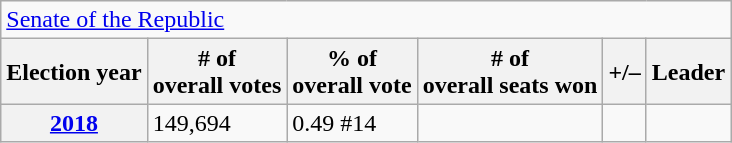<table class=wikitable>
<tr>
<td colspan=6><a href='#'>Senate of the Republic</a></td>
</tr>
<tr>
<th>Election year</th>
<th># of<br>overall votes</th>
<th>% of<br>overall vote</th>
<th># of<br>overall seats won</th>
<th>+/–</th>
<th>Leader</th>
</tr>
<tr>
<th><a href='#'>2018</a></th>
<td>149,694</td>
<td>0.49 #14</td>
<td></td>
<td></td>
<td></td>
</tr>
</table>
